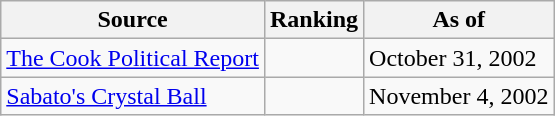<table class="wikitable">
<tr>
<th>Source</th>
<th>Ranking</th>
<th>As of</th>
</tr>
<tr>
<td><a href='#'>The Cook Political Report</a></td>
<td></td>
<td>October 31, 2002</td>
</tr>
<tr>
<td><a href='#'>Sabato's Crystal Ball</a></td>
<td></td>
<td>November 4, 2002</td>
</tr>
</table>
